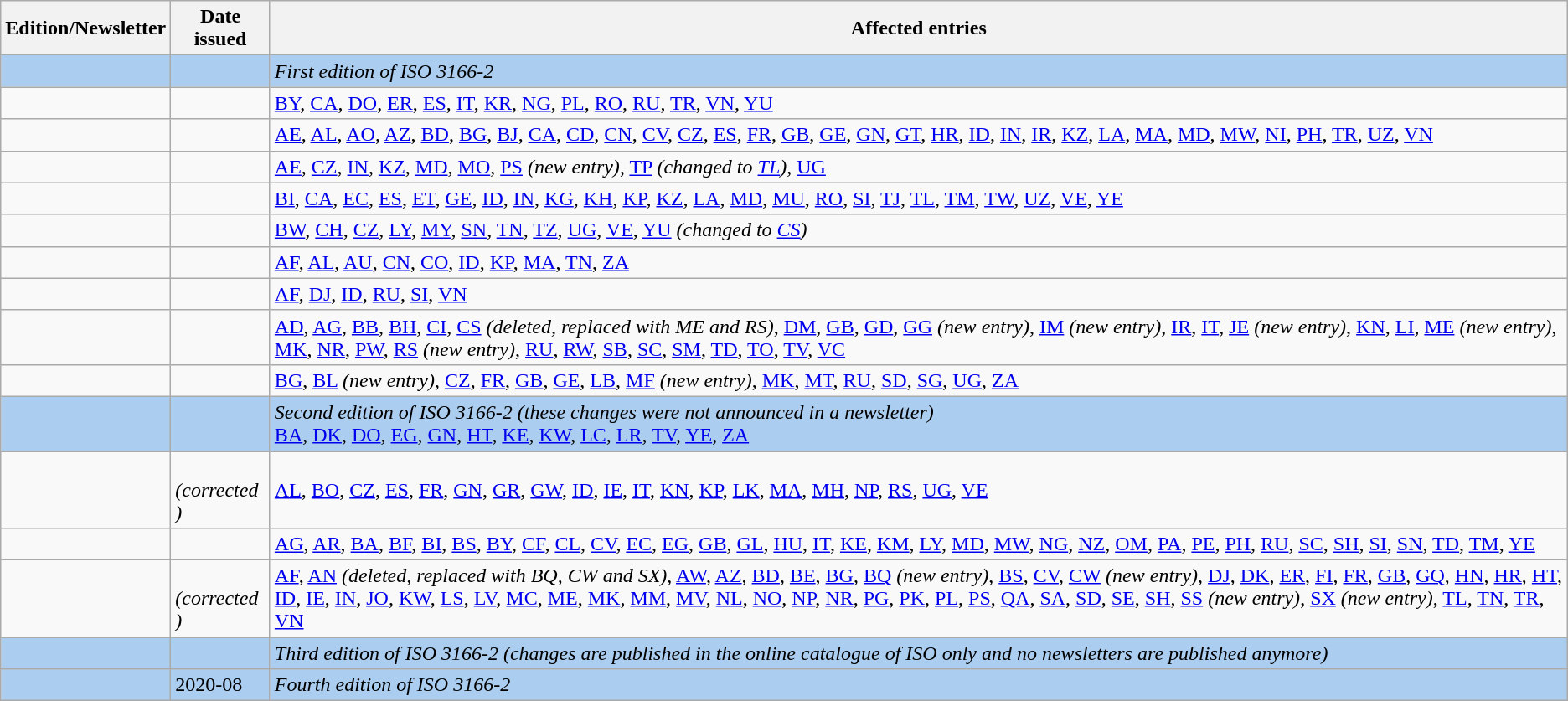<table class="wikitable">
<tr>
<th>Edition/Newsletter</th>
<th>Date issued</th>
<th>Affected entries</th>
</tr>
<tr style="background:#abcdef">
<td id="I"></td>
<td></td>
<td><em>First edition of ISO 3166-2</em></td>
</tr>
<tr>
<td id="I-1"></td>
<td></td>
<td><a href='#'>BY</a>, <a href='#'>CA</a>, <a href='#'>DO</a>, <a href='#'>ER</a>, <a href='#'>ES</a>, <a href='#'>IT</a>, <a href='#'>KR</a>, <a href='#'>NG</a>, <a href='#'>PL</a>, <a href='#'>RO</a>, <a href='#'>RU</a>, <a href='#'>TR</a>, <a href='#'>VN</a>, <a href='#'>YU</a></td>
</tr>
<tr>
<td id="I-2"></td>
<td></td>
<td><a href='#'>AE</a>, <a href='#'>AL</a>, <a href='#'>AO</a>, <a href='#'>AZ</a>, <a href='#'>BD</a>, <a href='#'>BG</a>, <a href='#'>BJ</a>, <a href='#'>CA</a>, <a href='#'>CD</a>, <a href='#'>CN</a>, <a href='#'>CV</a>, <a href='#'>CZ</a>, <a href='#'>ES</a>, <a href='#'>FR</a>, <a href='#'>GB</a>, <a href='#'>GE</a>, <a href='#'>GN</a>, <a href='#'>GT</a>, <a href='#'>HR</a>, <a href='#'>ID</a>, <a href='#'>IN</a>, <a href='#'>IR</a>, <a href='#'>KZ</a>, <a href='#'>LA</a>, <a href='#'>MA</a>, <a href='#'>MD</a>, <a href='#'>MW</a>, <a href='#'>NI</a>, <a href='#'>PH</a>, <a href='#'>TR</a>, <a href='#'>UZ</a>, <a href='#'>VN</a></td>
</tr>
<tr>
<td id="I-3"></td>
<td></td>
<td><a href='#'>AE</a>, <a href='#'>CZ</a>, <a href='#'>IN</a>, <a href='#'>KZ</a>, <a href='#'>MD</a>, <a href='#'>MO</a>, <a href='#'>PS</a> <em>(new entry)</em>, <a href='#'>TP</a> <em>(changed to <a href='#'>TL</a>)</em>, <a href='#'>UG</a></td>
</tr>
<tr>
<td id="I-4"></td>
<td></td>
<td><a href='#'>BI</a>, <a href='#'>CA</a>, <a href='#'>EC</a>, <a href='#'>ES</a>, <a href='#'>ET</a>, <a href='#'>GE</a>, <a href='#'>ID</a>, <a href='#'>IN</a>, <a href='#'>KG</a>, <a href='#'>KH</a>, <a href='#'>KP</a>, <a href='#'>KZ</a>, <a href='#'>LA</a>, <a href='#'>MD</a>, <a href='#'>MU</a>, <a href='#'>RO</a>, <a href='#'>SI</a>, <a href='#'>TJ</a>, <a href='#'>TL</a>, <a href='#'>TM</a>, <a href='#'>TW</a>, <a href='#'>UZ</a>, <a href='#'>VE</a>, <a href='#'>YE</a></td>
</tr>
<tr>
<td id="I-5"></td>
<td></td>
<td><a href='#'>BW</a>, <a href='#'>CH</a>, <a href='#'>CZ</a>, <a href='#'>LY</a>, <a href='#'>MY</a>, <a href='#'>SN</a>, <a href='#'>TN</a>, <a href='#'>TZ</a>, <a href='#'>UG</a>, <a href='#'>VE</a>, <a href='#'>YU</a> <em>(changed to <a href='#'>CS</a>)</em></td>
</tr>
<tr>
<td id="I-6"></td>
<td></td>
<td><a href='#'>AF</a>, <a href='#'>AL</a>, <a href='#'>AU</a>, <a href='#'>CN</a>, <a href='#'>CO</a>, <a href='#'>ID</a>, <a href='#'>KP</a>, <a href='#'>MA</a>, <a href='#'>TN</a>, <a href='#'>ZA</a></td>
</tr>
<tr>
<td id="I-7"></td>
<td></td>
<td><a href='#'>AF</a>, <a href='#'>DJ</a>, <a href='#'>ID</a>, <a href='#'>RU</a>, <a href='#'>SI</a>, <a href='#'>VN</a></td>
</tr>
<tr>
<td id="I-8"></td>
<td></td>
<td><a href='#'>AD</a>, <a href='#'>AG</a>, <a href='#'>BB</a>, <a href='#'>BH</a>, <a href='#'>CI</a>, <a href='#'>CS</a> <em>(deleted, replaced with ME and RS)</em>, <a href='#'>DM</a>, <a href='#'>GB</a>, <a href='#'>GD</a>, <a href='#'>GG</a> <em>(new entry)</em>, <a href='#'>IM</a> <em>(new entry)</em>, <a href='#'>IR</a>, <a href='#'>IT</a>, <a href='#'>JE</a> <em>(new entry)</em>, <a href='#'>KN</a>, <a href='#'>LI</a>, <a href='#'>ME</a> <em>(new entry)</em>, <a href='#'>MK</a>, <a href='#'>NR</a>, <a href='#'>PW</a>, <a href='#'>RS</a> <em>(new entry)</em>, <a href='#'>RU</a>, <a href='#'>RW</a>, <a href='#'>SB</a>, <a href='#'>SC</a>, <a href='#'>SM</a>, <a href='#'>TD</a>, <a href='#'>TO</a>, <a href='#'>TV</a>, <a href='#'>VC</a></td>
</tr>
<tr>
<td id="I-9"></td>
<td></td>
<td><a href='#'>BG</a>, <a href='#'>BL</a> <em>(new entry)</em>, <a href='#'>CZ</a>, <a href='#'>FR</a>, <a href='#'>GB</a>, <a href='#'>GE</a>, <a href='#'>LB</a>, <a href='#'>MF</a> <em>(new entry)</em>, <a href='#'>MK</a>, <a href='#'>MT</a>, <a href='#'>RU</a>, <a href='#'>SD</a>, <a href='#'>SG</a>, <a href='#'>UG</a>, <a href='#'>ZA</a></td>
</tr>
<tr style="background:#abcdef">
<td id="II"></td>
<td></td>
<td><em>Second edition of ISO 3166-2 (these changes were not announced in a newsletter)</em><br> <a href='#'>BA</a>, <a href='#'>DK</a>, <a href='#'>DO</a>, <a href='#'>EG</a>, <a href='#'>GN</a>, <a href='#'>HT</a>, <a href='#'>KE</a>, <a href='#'>KW</a>, <a href='#'>LC</a>, <a href='#'>LR</a>, <a href='#'>TV</a>, <a href='#'>YE</a>, <a href='#'>ZA</a></td>
</tr>
<tr>
<td id="II-1"></td>
<td><br> <em>(corrected<br> )</em></td>
<td><a href='#'>AL</a>, <a href='#'>BO</a>, <a href='#'>CZ</a>, <a href='#'>ES</a>, <a href='#'>FR</a>, <a href='#'>GN</a>, <a href='#'>GR</a>, <a href='#'>GW</a>, <a href='#'>ID</a>, <a href='#'>IE</a>, <a href='#'>IT</a>, <a href='#'>KN</a>, <a href='#'>KP</a>, <a href='#'>LK</a>, <a href='#'>MA</a>, <a href='#'>MH</a>, <a href='#'>NP</a>, <a href='#'>RS</a>, <a href='#'>UG</a>, <a href='#'>VE</a></td>
</tr>
<tr>
<td id="II-2"></td>
<td></td>
<td><a href='#'>AG</a>, <a href='#'>AR</a>, <a href='#'>BA</a>, <a href='#'>BF</a>, <a href='#'>BI</a>, <a href='#'>BS</a>, <a href='#'>BY</a>, <a href='#'>CF</a>, <a href='#'>CL</a>, <a href='#'>CV</a>, <a href='#'>EC</a>, <a href='#'>EG</a>, <a href='#'>GB</a>, <a href='#'>GL</a>, <a href='#'>HU</a>, <a href='#'>IT</a>, <a href='#'>KE</a>, <a href='#'>KM</a>, <a href='#'>LY</a>, <a href='#'>MD</a>, <a href='#'>MW</a>, <a href='#'>NG</a>, <a href='#'>NZ</a>, <a href='#'>OM</a>, <a href='#'>PA</a>, <a href='#'>PE</a>, <a href='#'>PH</a>, <a href='#'>RU</a>, <a href='#'>SC</a>, <a href='#'>SH</a>, <a href='#'>SI</a>, <a href='#'>SN</a>, <a href='#'>TD</a>, <a href='#'>TM</a>, <a href='#'>YE</a></td>
</tr>
<tr>
<td id="II-3"></td>
<td><br> <em>(corrected<br> )</em></td>
<td><a href='#'>AF</a>, <a href='#'>AN</a> <em>(deleted, replaced with BQ, CW and SX)</em>, <a href='#'>AW</a>, <a href='#'>AZ</a>, <a href='#'>BD</a>, <a href='#'>BE</a>, <a href='#'>BG</a>, <a href='#'>BQ</a> <em>(new entry)</em>, <a href='#'>BS</a>, <a href='#'>CV</a>, <a href='#'>CW</a> <em>(new entry)</em>, <a href='#'>DJ</a>, <a href='#'>DK</a>, <a href='#'>ER</a>, <a href='#'>FI</a>, <a href='#'>FR</a>, <a href='#'>GB</a>, <a href='#'>GQ</a>, <a href='#'>HN</a>, <a href='#'>HR</a>, <a href='#'>HT</a>, <a href='#'>ID</a>, <a href='#'>IE</a>, <a href='#'>IN</a>, <a href='#'>JO</a>, <a href='#'>KW</a>, <a href='#'>LS</a>, <a href='#'>LV</a>, <a href='#'>MC</a>, <a href='#'>ME</a>, <a href='#'>MK</a>, <a href='#'>MM</a>, <a href='#'>MV</a>, <a href='#'>NL</a>, <a href='#'>NO</a>, <a href='#'>NP</a>, <a href='#'>NR</a>, <a href='#'>PG</a>, <a href='#'>PK</a>, <a href='#'>PL</a>, <a href='#'>PS</a>, <a href='#'>QA</a>, <a href='#'>SA</a>, <a href='#'>SD</a>, <a href='#'>SE</a>, <a href='#'>SH</a>, <a href='#'>SS</a> <em>(new entry)</em>, <a href='#'>SX</a> <em>(new entry)</em>, <a href='#'>TL</a>, <a href='#'>TN</a>, <a href='#'>TR</a>, <a href='#'>VN</a></td>
</tr>
<tr style="background:#abcdef">
<td id="III"></td>
<td></td>
<td><em>Third edition of ISO 3166-2 (changes are published in the online catalogue of ISO only and no newsletters are published anymore)</em></td>
</tr>
<tr style="background:#abcdef">
<td></td>
<td>2020-08</td>
<td><em>Fourth edition of ISO 3166-2</em></td>
</tr>
</table>
